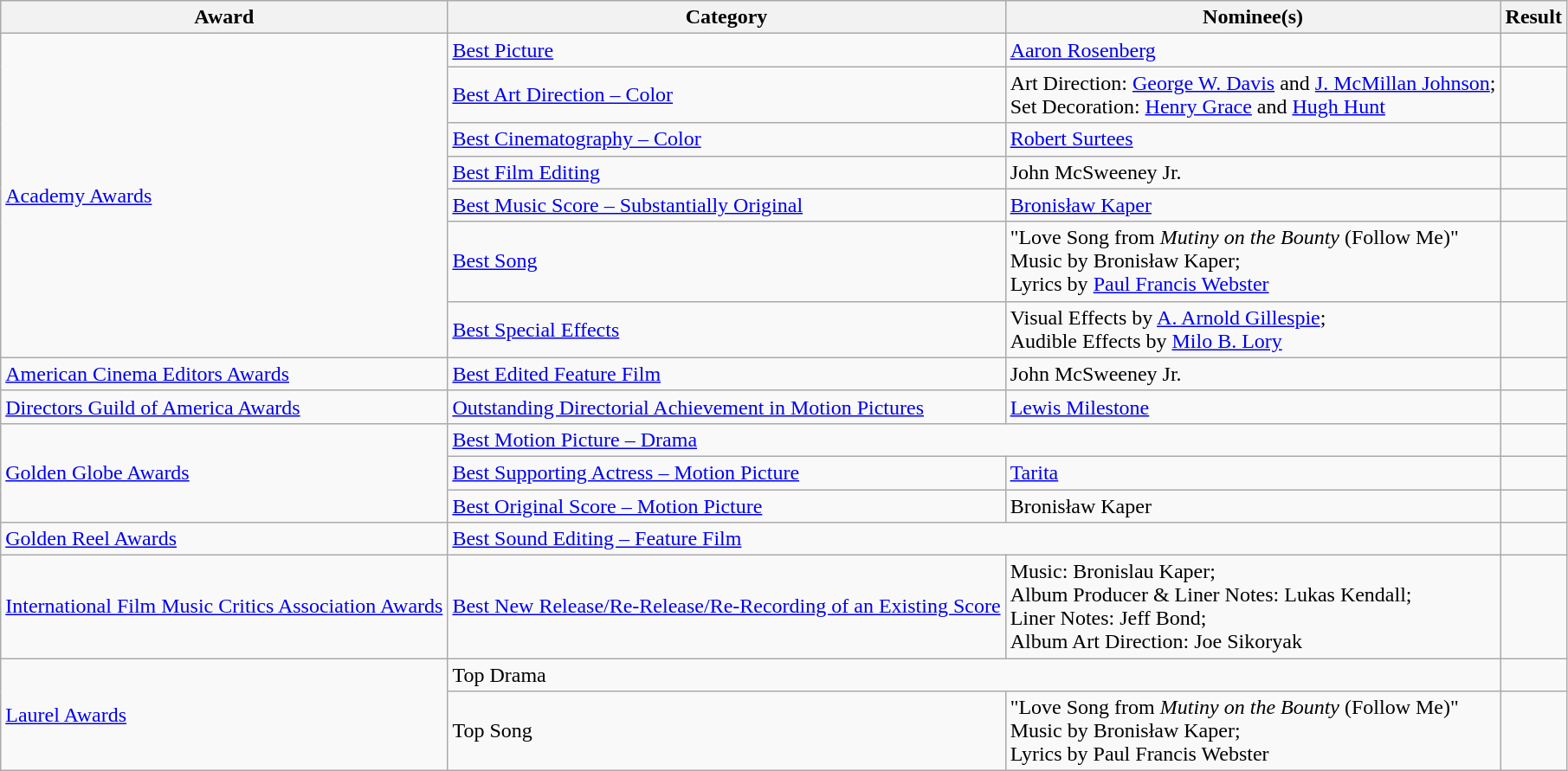<table class="wikitable plainrowheaders">
<tr>
<th>Award</th>
<th>Category</th>
<th>Nominee(s)</th>
<th>Result</th>
</tr>
<tr>
<td rowspan="7"><a href='#'>Academy Awards</a></td>
<td><a href='#'>Best Picture</a></td>
<td><a href='#'>Aaron Rosenberg</a></td>
<td></td>
</tr>
<tr>
<td><a href='#'>Best Art Direction – Color</a></td>
<td>Art Direction: <a href='#'>George W. Davis</a> and <a href='#'>J. McMillan Johnson</a>; <br>Set Decoration: <a href='#'>Henry Grace</a> and <a href='#'>Hugh Hunt</a></td>
<td></td>
</tr>
<tr>
<td><a href='#'>Best Cinematography – Color</a></td>
<td><a href='#'>Robert Surtees</a></td>
<td></td>
</tr>
<tr>
<td><a href='#'>Best Film Editing</a></td>
<td>John McSweeney Jr.</td>
<td></td>
</tr>
<tr>
<td><a href='#'>Best Music Score – Substantially Original</a></td>
<td><a href='#'>Bronisław Kaper</a></td>
<td></td>
</tr>
<tr>
<td><a href='#'>Best Song</a></td>
<td>"Love Song from <em>Mutiny on the Bounty</em> (Follow Me)" <br> Music by Bronisław Kaper; <br> Lyrics by <a href='#'>Paul Francis Webster</a></td>
<td></td>
</tr>
<tr>
<td><a href='#'>Best Special Effects</a></td>
<td>Visual Effects by <a href='#'>A. Arnold Gillespie</a>; <br> Audible Effects by <a href='#'>Milo B. Lory</a></td>
<td></td>
</tr>
<tr>
<td><a href='#'>American Cinema Editors Awards</a></td>
<td><a href='#'>Best Edited Feature Film</a></td>
<td>John McSweeney Jr.</td>
<td></td>
</tr>
<tr>
<td><a href='#'>Directors Guild of America Awards</a></td>
<td><a href='#'>Outstanding Directorial Achievement in Motion Pictures</a></td>
<td><a href='#'>Lewis Milestone</a></td>
<td></td>
</tr>
<tr>
<td rowspan="3"><a href='#'>Golden Globe Awards</a></td>
<td colspan="2"><a href='#'>Best Motion Picture – Drama</a></td>
<td></td>
</tr>
<tr>
<td><a href='#'>Best Supporting Actress – Motion Picture</a></td>
<td><a href='#'>Tarita</a></td>
<td></td>
</tr>
<tr>
<td><a href='#'>Best Original Score – Motion Picture</a></td>
<td>Bronisław Kaper</td>
<td></td>
</tr>
<tr>
<td><a href='#'>Golden Reel Awards</a></td>
<td colspan="2"><a href='#'>Best Sound Editing – Feature Film</a></td>
<td></td>
</tr>
<tr>
<td><a href='#'>International Film Music Critics Association Awards</a></td>
<td><a href='#'>Best New Release/Re-Release/Re-Recording of an Existing Score</a></td>
<td>Music: Bronislau Kaper; <br> Album Producer & Liner Notes: Lukas Kendall; <br> Liner Notes: Jeff Bond; <br> Album Art Direction: Joe Sikoryak</td>
<td></td>
</tr>
<tr>
<td rowspan="2"><a href='#'>Laurel Awards</a></td>
<td colspan="2">Top Drama</td>
<td></td>
</tr>
<tr>
<td>Top Song</td>
<td>"Love Song from <em>Mutiny on the Bounty</em> (Follow Me)" <br> Music by Bronisław Kaper; <br> Lyrics by Paul Francis Webster</td>
<td></td>
</tr>
</table>
